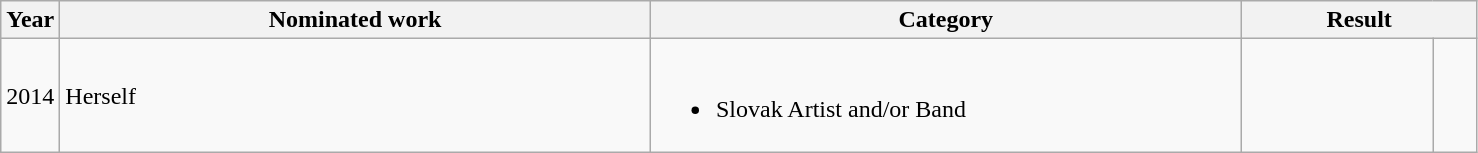<table class="wikitable" style="text-align:left;">
<tr>
<th width=4% align=center>Year</th>
<th width=40%>Nominated work</th>
<th width=40%>Category</th>
<th width=16% colspan=2>Result</th>
</tr>
<tr>
<td>2014</td>
<td>Herself</td>
<td><br><ul><li>Slovak Artist and/or Band</li></ul></td>
<td></td>
<td width=3% align=center></td>
</tr>
</table>
